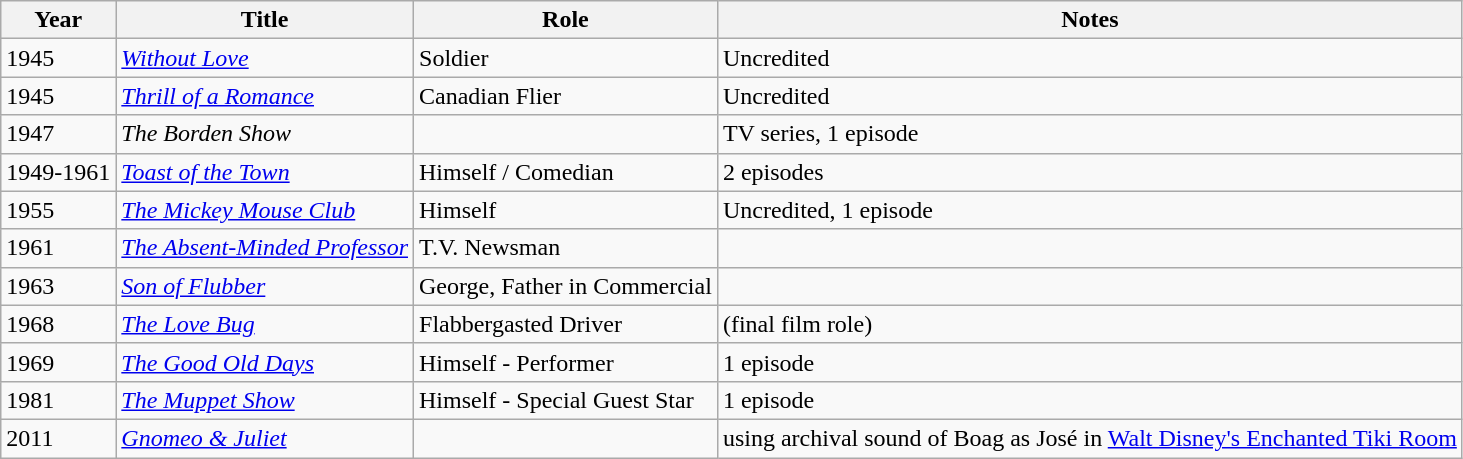<table class="wikitable">
<tr>
<th>Year</th>
<th>Title</th>
<th>Role</th>
<th>Notes</th>
</tr>
<tr>
<td>1945</td>
<td><em><a href='#'>Without Love</a></em></td>
<td>Soldier</td>
<td>Uncredited</td>
</tr>
<tr>
<td>1945</td>
<td><em><a href='#'>Thrill of a Romance</a></em></td>
<td>Canadian Flier</td>
<td>Uncredited</td>
</tr>
<tr>
<td>1947</td>
<td><em>The Borden Show</em></td>
<td></td>
<td>TV series, 1 episode</td>
</tr>
<tr>
<td>1949-1961</td>
<td><em><a href='#'>Toast of the Town</a></em></td>
<td>Himself / Comedian</td>
<td>2 episodes</td>
</tr>
<tr>
<td>1955</td>
<td><em><a href='#'>The Mickey Mouse Club</a></em></td>
<td>Himself</td>
<td>Uncredited, 1 episode</td>
</tr>
<tr>
<td>1961</td>
<td><em><a href='#'>The Absent-Minded Professor</a></em></td>
<td>T.V. Newsman</td>
<td></td>
</tr>
<tr>
<td>1963</td>
<td><em><a href='#'>Son of Flubber</a></em></td>
<td>George, Father in Commercial</td>
<td></td>
</tr>
<tr>
<td>1968</td>
<td><em><a href='#'>The Love Bug</a></em></td>
<td>Flabbergasted Driver</td>
<td>(final film role)</td>
</tr>
<tr>
<td>1969</td>
<td><em><a href='#'>The Good Old Days</a></em></td>
<td>Himself - Performer</td>
<td>1 episode</td>
</tr>
<tr>
<td>1981</td>
<td><em><a href='#'>The Muppet Show</a></em></td>
<td>Himself - Special Guest Star</td>
<td>1 episode</td>
</tr>
<tr>
<td>2011</td>
<td><em><a href='#'>Gnomeo & Juliet</a></em></td>
<td></td>
<td>using archival sound of Boag as José in <a href='#'>Walt Disney's Enchanted Tiki Room</a></td>
</tr>
</table>
